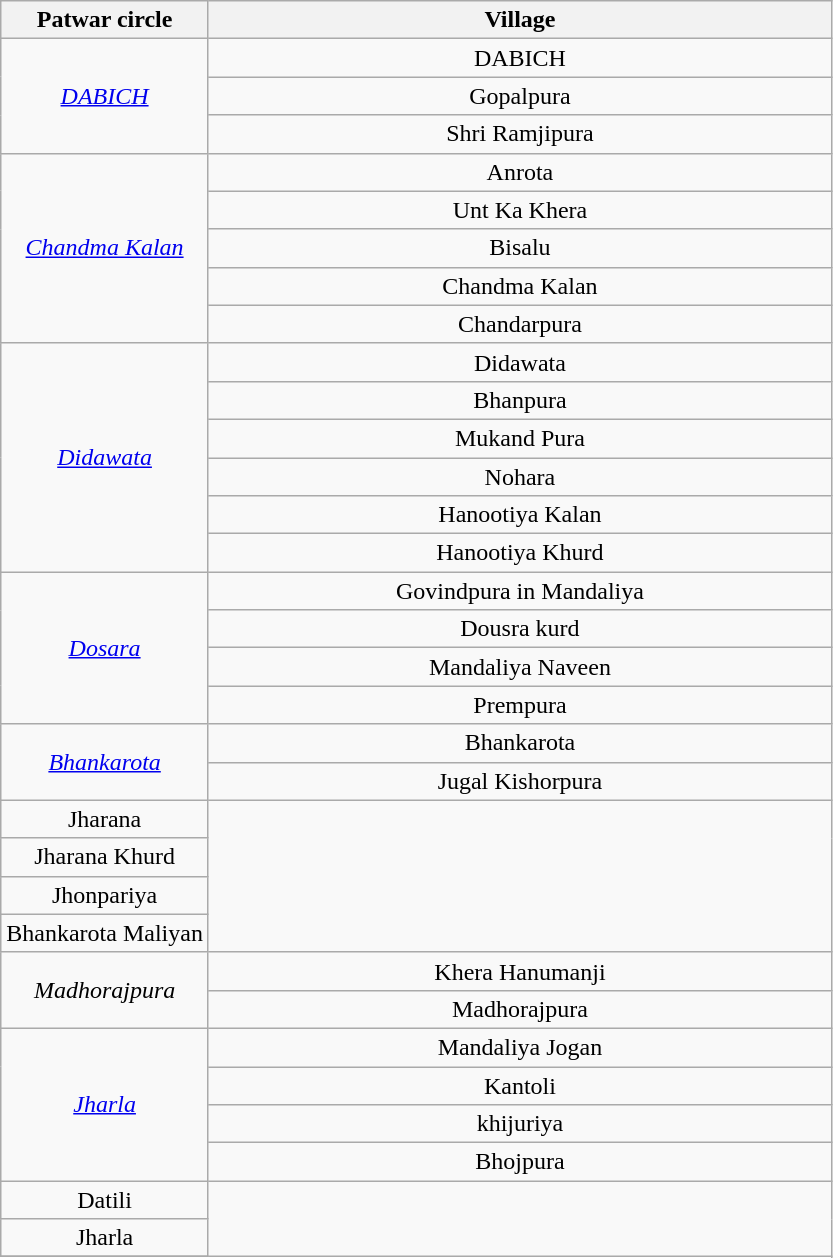<table class="wikitable">
<tr style="text-align:center;">
<th colspan="1"><strong>Patwar circle</strong></th>
<th style="width:75%;"><strong>Village</strong></th>
</tr>
<tr>
<td rowspan="3" style="text-align:center;"><em><a href='#'>DABICH</a></em></td>
<td style="text-align:center;">DABICH</td>
</tr>
<tr>
<td style="text-align:center;">Gopalpura</td>
</tr>
<tr>
<td style="text-align:center;">Shri Ramjipura</td>
</tr>
<tr>
<td rowspan="5" style="text-align:center;"><em><a href='#'>Chandma Kalan</a></em></td>
<td style="text-align:center;">Anrota</td>
</tr>
<tr>
<td style="text-align:center;">Unt Ka Khera</td>
</tr>
<tr>
<td style="text-align:center;">Bisalu</td>
</tr>
<tr>
<td style="text-align:center;">Chandma Kalan</td>
</tr>
<tr>
<td style="text-align:center;">Chandarpura</td>
</tr>
<tr>
<td rowspan="6" style="text-align:center;"><em><a href='#'>Didawata</a></em></td>
<td style="text-align:center;">Didawata</td>
</tr>
<tr>
<td style="text-align:center;">Bhanpura</td>
</tr>
<tr>
<td style="text-align:center;">Mukand Pura</td>
</tr>
<tr>
<td style="text-align:center;">Nohara</td>
</tr>
<tr>
<td style="text-align:center;">Hanootiya Kalan</td>
</tr>
<tr>
<td style="text-align:center;">Hanootiya Khurd</td>
</tr>
<tr>
<td rowspan="4" style="text-align:center;"><em><a href='#'>Dosara</a></em></td>
<td style="text-align:center;">Govindpura in Mandaliya</td>
</tr>
<tr>
<td style="text-align:center;">Dousra kurd</td>
</tr>
<tr>
<td style="text-align:center;">Mandaliya Naveen</td>
</tr>
<tr>
<td style="text-align:center;">Prempura</td>
</tr>
<tr>
<td rowspan="2" style="text-align:center;"><em><a href='#'>Bhankarota</a></em></td>
<td style="text-align:center;">Bhankarota</td>
</tr>
<tr>
<td style="text-align:center;">Jugal Kishorpura</td>
</tr>
<tr>
<td style="text-align:center;">Jharana</td>
</tr>
<tr>
<td style="text-align:center;">Jharana Khurd</td>
</tr>
<tr>
<td style="text-align:center;">Jhonpariya</td>
</tr>
<tr>
<td style="text-align:center;">Bhankarota Maliyan</td>
</tr>
<tr>
<td rowspan="2" style="text-align:center;"><em>Madhorajpura</em></td>
<td style="text-align:center;">Khera Hanumanji</td>
</tr>
<tr>
<td style="text-align:center;">Madhorajpura</td>
</tr>
<tr>
<td rowspan="4" style="text-align:center;"><em><a href='#'>Jharla</a></em></td>
<td style="text-align:center;">Mandaliya Jogan</td>
</tr>
<tr>
<td style="text-align:center;">Kantoli</td>
</tr>
<tr>
<td style="text-align:center;">khijuriya</td>
</tr>
<tr>
<td style="text-align:center;">Bhojpura</td>
</tr>
<tr>
<td style="text-align:center;">Datili</td>
</tr>
<tr>
<td style="text-align:center;">Jharla</td>
</tr>
<tr>
</tr>
</table>
